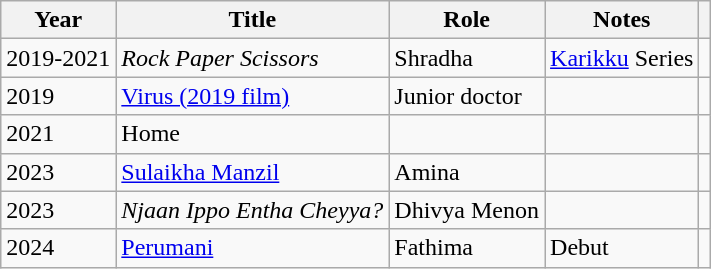<table class="wikitable sortable">
<tr>
<th scope="col">Year</th>
<th scope="col">Title</th>
<th scope="col">Role</th>
<th scope="col" class="unsortable">Notes</th>
<th scope="col" class="unsortable"></th>
</tr>
<tr>
<td>2019-2021</td>
<td><em>Rock Paper Scissors</em></td>
<td>Shradha</td>
<td><a href='#'>Karikku</a> Series</td>
<td></td>
</tr>
<tr>
<td>2019</td>
<td><a href='#'>Virus (2019 film)</a></td>
<td>Junior doctor</td>
<td></td>
<td></td>
</tr>
<tr>
<td>2021</td>
<td>Home</td>
<td></td>
<td></td>
</tr>
<tr>
<td>2023</td>
<td><a href='#'>Sulaikha Manzil</a></td>
<td>Amina</td>
<td></td>
<td></td>
</tr>
<tr>
<td>2023</td>
<td><em>Njaan Ippo Entha Cheyya?</em></td>
<td>Dhivya Menon</td>
<td></td>
<td></td>
</tr>
<tr>
<td>2024</td>
<td><a href='#'>Perumani</a></td>
<td>Fathima</td>
<td>Debut</td>
<td></td>
</tr>
</table>
